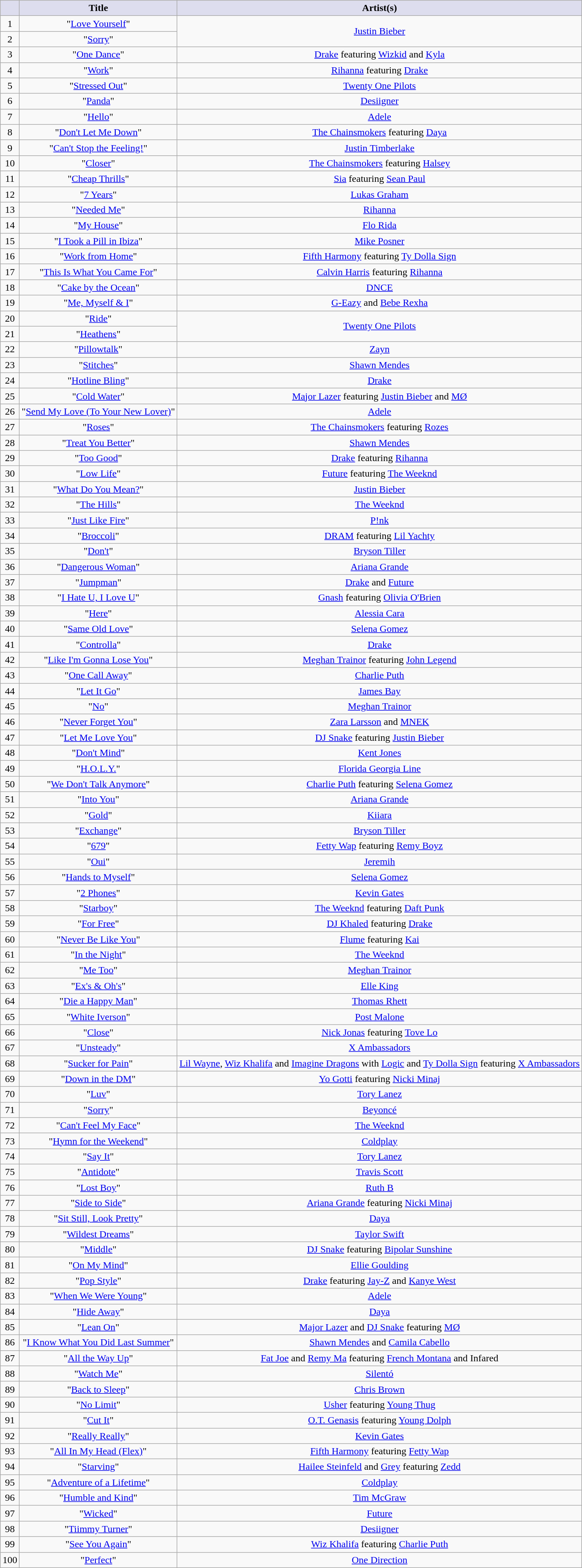<table class="wikitable sortable" style="text-align: center">
<tr>
<th scope="col" style="background:#dde;"></th>
<th scope="col" style="background:#dde;">Title</th>
<th scope="col" style="background:#dde;">Artist(s)</th>
</tr>
<tr>
<td>1</td>
<td>"<a href='#'>Love Yourself</a>"</td>
<td rowspan="2"><a href='#'>Justin Bieber</a></td>
</tr>
<tr>
<td>2</td>
<td>"<a href='#'>Sorry</a>"</td>
</tr>
<tr>
<td>3</td>
<td>"<a href='#'>One Dance</a>"</td>
<td><a href='#'>Drake</a> featuring <a href='#'>Wizkid</a> and <a href='#'>Kyla</a></td>
</tr>
<tr>
<td>4</td>
<td>"<a href='#'>Work</a>"</td>
<td><a href='#'>Rihanna</a> featuring <a href='#'>Drake</a></td>
</tr>
<tr>
<td>5</td>
<td>"<a href='#'>Stressed Out</a>"</td>
<td><a href='#'>Twenty One Pilots</a></td>
</tr>
<tr>
<td>6</td>
<td>"<a href='#'>Panda</a>"</td>
<td><a href='#'>Desiigner</a></td>
</tr>
<tr>
<td>7</td>
<td>"<a href='#'>Hello</a>"</td>
<td><a href='#'>Adele</a></td>
</tr>
<tr>
<td>8</td>
<td>"<a href='#'>Don't Let Me Down</a>"</td>
<td><a href='#'>The Chainsmokers</a> featuring <a href='#'>Daya</a></td>
</tr>
<tr>
<td>9</td>
<td>"<a href='#'>Can't Stop the Feeling!</a>"</td>
<td><a href='#'>Justin Timberlake</a></td>
</tr>
<tr>
<td>10</td>
<td>"<a href='#'>Closer</a>"</td>
<td><a href='#'>The Chainsmokers</a> featuring <a href='#'>Halsey</a></td>
</tr>
<tr>
<td>11</td>
<td>"<a href='#'>Cheap Thrills</a>"</td>
<td><a href='#'>Sia</a> featuring <a href='#'>Sean Paul</a></td>
</tr>
<tr>
<td>12</td>
<td>"<a href='#'>7 Years</a>"</td>
<td><a href='#'>Lukas Graham</a></td>
</tr>
<tr>
<td>13</td>
<td>"<a href='#'>Needed Me</a>"</td>
<td><a href='#'>Rihanna</a></td>
</tr>
<tr>
<td>14</td>
<td>"<a href='#'>My House</a>"</td>
<td><a href='#'>Flo Rida</a></td>
</tr>
<tr>
<td>15</td>
<td>"<a href='#'>I Took a Pill in Ibiza</a>"</td>
<td><a href='#'>Mike Posner</a></td>
</tr>
<tr>
<td>16</td>
<td>"<a href='#'>Work from Home</a>"</td>
<td><a href='#'>Fifth Harmony</a> featuring <a href='#'>Ty Dolla Sign</a></td>
</tr>
<tr>
<td>17</td>
<td>"<a href='#'>This Is What You Came For</a>"</td>
<td><a href='#'>Calvin Harris</a> featuring <a href='#'>Rihanna</a></td>
</tr>
<tr>
<td>18</td>
<td>"<a href='#'>Cake by the Ocean</a>"</td>
<td><a href='#'>DNCE</a></td>
</tr>
<tr>
<td>19</td>
<td>"<a href='#'>Me, Myself & I</a>"</td>
<td><a href='#'>G-Eazy</a> and <a href='#'>Bebe Rexha</a></td>
</tr>
<tr>
<td>20</td>
<td>"<a href='#'>Ride</a>"</td>
<td rowspan="2"><a href='#'>Twenty One Pilots</a></td>
</tr>
<tr>
<td>21</td>
<td>"<a href='#'>Heathens</a>"</td>
</tr>
<tr>
<td>22</td>
<td>"<a href='#'>Pillowtalk</a>"</td>
<td><a href='#'>Zayn</a></td>
</tr>
<tr>
<td>23</td>
<td>"<a href='#'>Stitches</a>"</td>
<td><a href='#'>Shawn Mendes</a></td>
</tr>
<tr>
<td>24</td>
<td>"<a href='#'>Hotline Bling</a>"</td>
<td><a href='#'>Drake</a></td>
</tr>
<tr>
<td>25</td>
<td>"<a href='#'>Cold Water</a>"</td>
<td><a href='#'>Major Lazer</a> featuring <a href='#'>Justin Bieber</a> and <a href='#'>MØ</a></td>
</tr>
<tr>
<td>26</td>
<td>"<a href='#'>Send My Love (To Your New Lover)</a>"</td>
<td><a href='#'>Adele</a></td>
</tr>
<tr>
<td>27</td>
<td>"<a href='#'>Roses</a>"</td>
<td><a href='#'>The Chainsmokers</a> featuring <a href='#'>Rozes</a></td>
</tr>
<tr>
<td>28</td>
<td>"<a href='#'>Treat You Better</a>"</td>
<td><a href='#'>Shawn Mendes</a></td>
</tr>
<tr>
<td>29</td>
<td>"<a href='#'>Too Good</a>"</td>
<td><a href='#'>Drake</a> featuring <a href='#'>Rihanna</a></td>
</tr>
<tr>
<td>30</td>
<td>"<a href='#'>Low Life</a>"</td>
<td><a href='#'>Future</a> featuring <a href='#'>The Weeknd</a></td>
</tr>
<tr>
<td>31</td>
<td>"<a href='#'>What Do You Mean?</a>"</td>
<td><a href='#'>Justin Bieber</a></td>
</tr>
<tr>
<td>32</td>
<td>"<a href='#'>The Hills</a>"</td>
<td><a href='#'>The Weeknd</a></td>
</tr>
<tr>
<td>33</td>
<td>"<a href='#'>Just Like Fire</a>"</td>
<td><a href='#'>P!nk</a></td>
</tr>
<tr>
<td>34</td>
<td>"<a href='#'>Broccoli</a>"</td>
<td><a href='#'>DRAM</a> featuring <a href='#'>Lil Yachty</a></td>
</tr>
<tr>
<td>35</td>
<td>"<a href='#'>Don't</a>"</td>
<td><a href='#'>Bryson Tiller</a></td>
</tr>
<tr>
<td>36</td>
<td>"<a href='#'>Dangerous Woman</a>"</td>
<td><a href='#'>Ariana Grande</a></td>
</tr>
<tr>
<td>37</td>
<td>"<a href='#'>Jumpman</a>"</td>
<td><a href='#'>Drake</a> and <a href='#'>Future</a></td>
</tr>
<tr>
<td>38</td>
<td>"<a href='#'>I Hate U, I Love U</a>"</td>
<td><a href='#'>Gnash</a> featuring <a href='#'>Olivia O'Brien</a></td>
</tr>
<tr>
<td>39</td>
<td>"<a href='#'>Here</a>"</td>
<td><a href='#'>Alessia Cara</a></td>
</tr>
<tr>
<td>40</td>
<td>"<a href='#'>Same Old Love</a>"</td>
<td><a href='#'>Selena Gomez</a></td>
</tr>
<tr>
<td>41</td>
<td>"<a href='#'>Controlla</a>"</td>
<td><a href='#'>Drake</a></td>
</tr>
<tr>
<td>42</td>
<td>"<a href='#'>Like I'm Gonna Lose You</a>"</td>
<td><a href='#'>Meghan Trainor</a> featuring <a href='#'>John Legend</a></td>
</tr>
<tr>
<td>43</td>
<td>"<a href='#'>One Call Away</a>"</td>
<td><a href='#'>Charlie Puth</a></td>
</tr>
<tr>
<td>44</td>
<td>"<a href='#'>Let It Go</a>"</td>
<td><a href='#'>James Bay</a></td>
</tr>
<tr>
<td>45</td>
<td>"<a href='#'>No</a>"</td>
<td><a href='#'>Meghan Trainor</a></td>
</tr>
<tr>
<td>46</td>
<td>"<a href='#'>Never Forget You</a>"</td>
<td><a href='#'>Zara Larsson</a> and <a href='#'>MNEK</a></td>
</tr>
<tr>
<td>47</td>
<td>"<a href='#'>Let Me Love You</a>"</td>
<td><a href='#'>DJ Snake</a> featuring <a href='#'>Justin Bieber</a></td>
</tr>
<tr>
<td>48</td>
<td>"<a href='#'>Don't Mind</a>"</td>
<td><a href='#'>Kent Jones</a></td>
</tr>
<tr>
<td>49</td>
<td>"<a href='#'>H.O.L.Y.</a>"</td>
<td><a href='#'>Florida Georgia Line</a></td>
</tr>
<tr>
<td>50</td>
<td>"<a href='#'>We Don't Talk Anymore</a>"</td>
<td><a href='#'>Charlie Puth</a> featuring <a href='#'>Selena Gomez</a></td>
</tr>
<tr>
<td>51</td>
<td>"<a href='#'>Into You</a>"</td>
<td><a href='#'>Ariana Grande</a></td>
</tr>
<tr>
<td>52</td>
<td>"<a href='#'>Gold</a>"</td>
<td><a href='#'>Kiiara</a></td>
</tr>
<tr>
<td>53</td>
<td>"<a href='#'>Exchange</a>"</td>
<td><a href='#'>Bryson Tiller</a></td>
</tr>
<tr>
<td>54</td>
<td>"<a href='#'>679</a>"</td>
<td><a href='#'>Fetty Wap</a> featuring <a href='#'>Remy Boyz</a></td>
</tr>
<tr>
<td>55</td>
<td>"<a href='#'>Oui</a>"</td>
<td><a href='#'>Jeremih</a></td>
</tr>
<tr>
<td>56</td>
<td>"<a href='#'>Hands to Myself</a>"</td>
<td><a href='#'>Selena Gomez</a></td>
</tr>
<tr>
<td>57</td>
<td>"<a href='#'>2 Phones</a>"</td>
<td><a href='#'>Kevin Gates</a></td>
</tr>
<tr>
<td>58</td>
<td>"<a href='#'>Starboy</a>"</td>
<td><a href='#'>The Weeknd</a> featuring <a href='#'>Daft Punk</a></td>
</tr>
<tr>
<td>59</td>
<td>"<a href='#'>For Free</a>"</td>
<td><a href='#'>DJ Khaled</a> featuring <a href='#'>Drake</a></td>
</tr>
<tr>
<td>60</td>
<td>"<a href='#'>Never Be Like You</a>"</td>
<td><a href='#'>Flume</a> featuring <a href='#'>Kai</a></td>
</tr>
<tr>
<td>61</td>
<td>"<a href='#'>In the Night</a>"</td>
<td><a href='#'>The Weeknd</a></td>
</tr>
<tr>
<td>62</td>
<td>"<a href='#'>Me Too</a>"</td>
<td><a href='#'>Meghan Trainor</a></td>
</tr>
<tr>
<td>63</td>
<td>"<a href='#'>Ex's & Oh's</a>"</td>
<td><a href='#'>Elle King</a></td>
</tr>
<tr>
<td>64</td>
<td>"<a href='#'>Die a Happy Man</a>"</td>
<td><a href='#'>Thomas Rhett</a></td>
</tr>
<tr>
<td>65</td>
<td>"<a href='#'>White Iverson</a>"</td>
<td><a href='#'>Post Malone</a></td>
</tr>
<tr>
<td>66</td>
<td>"<a href='#'>Close</a>"</td>
<td><a href='#'>Nick Jonas</a> featuring <a href='#'>Tove Lo</a></td>
</tr>
<tr>
<td>67</td>
<td>"<a href='#'>Unsteady</a>"</td>
<td><a href='#'>X Ambassadors</a></td>
</tr>
<tr>
<td>68</td>
<td>"<a href='#'>Sucker for Pain</a>"</td>
<td><a href='#'>Lil Wayne</a>, <a href='#'>Wiz Khalifa</a> and <a href='#'>Imagine Dragons</a> with <a href='#'>Logic</a> and <a href='#'>Ty Dolla Sign</a> featuring <a href='#'>X Ambassadors</a></td>
</tr>
<tr>
<td>69</td>
<td>"<a href='#'>Down in the DM</a>"</td>
<td><a href='#'>Yo Gotti</a> featuring <a href='#'>Nicki Minaj</a></td>
</tr>
<tr>
<td>70</td>
<td>"<a href='#'>Luv</a>"</td>
<td><a href='#'>Tory Lanez</a></td>
</tr>
<tr>
<td>71</td>
<td>"<a href='#'>Sorry</a>"</td>
<td><a href='#'>Beyoncé</a></td>
</tr>
<tr>
<td>72</td>
<td>"<a href='#'>Can't Feel My Face</a>"</td>
<td><a href='#'>The Weeknd</a></td>
</tr>
<tr>
<td>73</td>
<td>"<a href='#'>Hymn for the Weekend</a>"</td>
<td><a href='#'>Coldplay</a></td>
</tr>
<tr>
<td>74</td>
<td>"<a href='#'>Say It</a>"</td>
<td><a href='#'>Tory Lanez</a></td>
</tr>
<tr>
<td>75</td>
<td>"<a href='#'>Antidote</a>"</td>
<td><a href='#'>Travis Scott</a></td>
</tr>
<tr>
<td>76</td>
<td>"<a href='#'>Lost Boy</a>"</td>
<td><a href='#'>Ruth B</a></td>
</tr>
<tr>
<td>77</td>
<td>"<a href='#'>Side to Side</a>"</td>
<td><a href='#'>Ariana Grande</a> featuring <a href='#'>Nicki Minaj</a></td>
</tr>
<tr>
<td>78</td>
<td>"<a href='#'>Sit Still, Look Pretty</a>"</td>
<td><a href='#'>Daya</a></td>
</tr>
<tr>
<td>79</td>
<td>"<a href='#'>Wildest Dreams</a>"</td>
<td><a href='#'>Taylor Swift</a></td>
</tr>
<tr>
<td>80</td>
<td>"<a href='#'>Middle</a>"</td>
<td><a href='#'>DJ Snake</a> featuring <a href='#'>Bipolar Sunshine</a></td>
</tr>
<tr>
<td>81</td>
<td>"<a href='#'>On My Mind</a>"</td>
<td><a href='#'>Ellie Goulding</a></td>
</tr>
<tr>
<td>82</td>
<td>"<a href='#'>Pop Style</a>"</td>
<td><a href='#'>Drake</a> featuring <a href='#'>Jay-Z</a> and <a href='#'>Kanye West</a></td>
</tr>
<tr>
<td>83</td>
<td>"<a href='#'>When We Were Young</a>"</td>
<td><a href='#'>Adele</a></td>
</tr>
<tr>
<td>84</td>
<td>"<a href='#'>Hide Away</a>"</td>
<td><a href='#'>Daya</a></td>
</tr>
<tr>
<td>85</td>
<td>"<a href='#'>Lean On</a>"</td>
<td><a href='#'>Major Lazer</a> and <a href='#'>DJ Snake</a> featuring <a href='#'>MØ</a></td>
</tr>
<tr>
<td>86</td>
<td>"<a href='#'>I Know What You Did Last Summer</a>"</td>
<td><a href='#'>Shawn Mendes</a> and <a href='#'>Camila Cabello</a></td>
</tr>
<tr>
<td>87</td>
<td>"<a href='#'>All the Way Up</a>"</td>
<td><a href='#'>Fat Joe</a> and <a href='#'>Remy Ma</a> featuring <a href='#'>French Montana</a> and Infared</td>
</tr>
<tr>
<td>88</td>
<td>"<a href='#'>Watch Me</a>"</td>
<td><a href='#'>Silentó</a></td>
</tr>
<tr>
<td>89</td>
<td>"<a href='#'>Back to Sleep</a>"</td>
<td><a href='#'>Chris Brown</a></td>
</tr>
<tr>
<td>90</td>
<td>"<a href='#'>No Limit</a>"</td>
<td><a href='#'>Usher</a> featuring <a href='#'>Young Thug</a></td>
</tr>
<tr>
<td>91</td>
<td>"<a href='#'>Cut It</a>"</td>
<td><a href='#'>O.T. Genasis</a> featuring <a href='#'>Young Dolph</a></td>
</tr>
<tr>
<td>92</td>
<td>"<a href='#'>Really Really</a>"</td>
<td><a href='#'>Kevin Gates</a></td>
</tr>
<tr>
<td>93</td>
<td>"<a href='#'>All In My Head (Flex)</a>"</td>
<td><a href='#'>Fifth Harmony</a> featuring <a href='#'>Fetty Wap</a></td>
</tr>
<tr>
<td>94</td>
<td>"<a href='#'>Starving</a>"</td>
<td><a href='#'>Hailee Steinfeld</a> and <a href='#'>Grey</a> featuring <a href='#'>Zedd</a></td>
</tr>
<tr>
<td>95</td>
<td>"<a href='#'>Adventure of a Lifetime</a>"</td>
<td><a href='#'>Coldplay</a></td>
</tr>
<tr>
<td>96</td>
<td>"<a href='#'>Humble and Kind</a>"</td>
<td><a href='#'>Tim McGraw</a></td>
</tr>
<tr>
<td>97</td>
<td>"<a href='#'>Wicked</a>"</td>
<td><a href='#'>Future</a></td>
</tr>
<tr>
<td>98</td>
<td>"<a href='#'>Tiimmy Turner</a>"</td>
<td><a href='#'>Desiigner</a></td>
</tr>
<tr>
<td>99</td>
<td>"<a href='#'>See You Again</a>"</td>
<td><a href='#'>Wiz Khalifa</a> featuring <a href='#'>Charlie Puth</a></td>
</tr>
<tr>
<td>100</td>
<td>"<a href='#'>Perfect</a>"</td>
<td><a href='#'>One Direction</a></td>
</tr>
</table>
